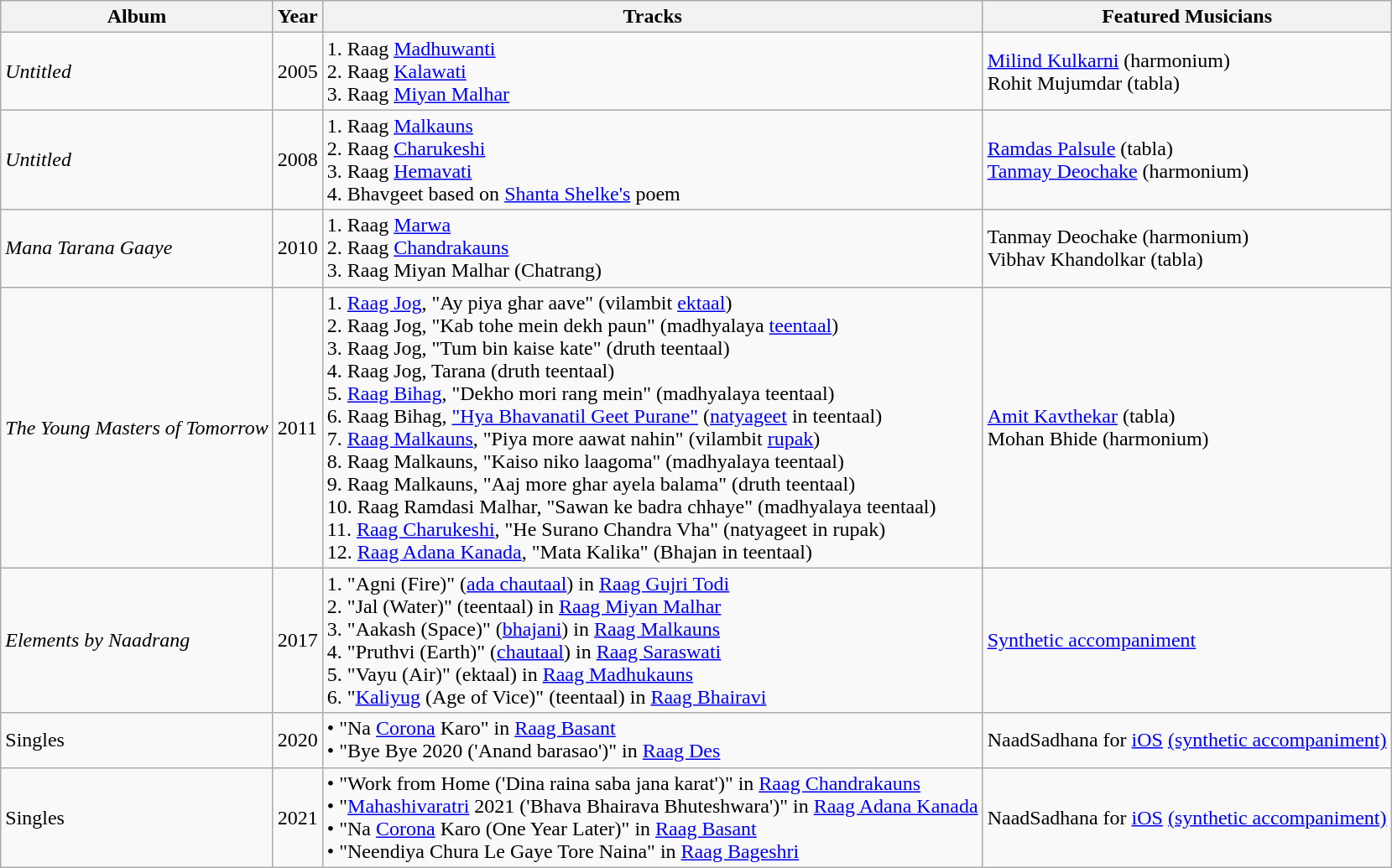<table class="wikitable">
<tr>
<th>Album</th>
<th>Year</th>
<th>Tracks</th>
<th>Featured Musicians</th>
</tr>
<tr>
<td><em>Untitled</em></td>
<td>2005</td>
<td>1. Raag <a href='#'>Madhuwanti</a> <br>2. Raag <a href='#'>Kalawati</a> <br>3. Raag <a href='#'>Miyan Malhar</a></td>
<td><a href='#'>Milind Kulkarni</a> (harmonium) <br> Rohit Mujumdar (tabla)</td>
</tr>
<tr>
<td><em>Untitled</em></td>
<td>2008</td>
<td>1. Raag <a href='#'>Malkauns</a> <br>2. Raag <a href='#'>Charukeshi</a> <br>3. Raag <a href='#'>Hemavati</a> <br>4. Bhavgeet based on <a href='#'>Shanta Shelke's</a> poem</td>
<td><a href='#'>Ramdas Palsule</a> (tabla) <br> <a href='#'>Tanmay Deochake</a> (harmonium)</td>
</tr>
<tr>
<td><em>Mana Tarana Gaaye</em></td>
<td>2010</td>
<td>1. Raag <a href='#'>Marwa</a> <br> 2. Raag <a href='#'>Chandrakauns</a> <br>3. Raag Miyan Malhar (Chatrang)</td>
<td>Tanmay Deochake (harmonium) <br> Vibhav Khandolkar (tabla)</td>
</tr>
<tr>
<td><em>The Young Masters of Tomorrow</em></td>
<td>2011</td>
<td>1. <a href='#'>Raag Jog</a>, "Ay piya ghar aave" (vilambit <a href='#'>ektaal</a>) <br> 2. Raag Jog, "Kab tohe mein dekh paun" (madhyalaya <a href='#'>teentaal</a>) <br> 3. Raag Jog, "Tum bin kaise kate" (druth teentaal) <br> 4. Raag Jog, Tarana (druth teentaal) <br> 5. <a href='#'>Raag Bihag</a>, "Dekho mori rang mein" (madhyalaya teentaal) <br> 6. Raag Bihag, <a href='#'>"Hya Bhavanatil Geet Purane"</a> (<a href='#'>natyageet</a> in teentaal)  <br> 7. <a href='#'>Raag Malkauns</a>, "Piya more aawat nahin" (vilambit <a href='#'>rupak</a>) <br> 8. Raag Malkauns, "Kaiso niko laagoma" (madhyalaya teentaal) <br> 9. Raag Malkauns, "Aaj more ghar ayela balama" (druth teentaal) <br> 10. Raag Ramdasi Malhar, "Sawan ke badra chhaye" (madhyalaya teentaal) <br> 11. <a href='#'>Raag Charukeshi</a>, "He Surano Chandra Vha" (natyageet in rupak) <br> 12. <a href='#'>Raag Adana Kanada</a>, "Mata Kalika" (Bhajan in teentaal)</td>
<td><a href='#'>Amit Kavthekar</a> (tabla) <br> Mohan Bhide (harmonium)</td>
</tr>
<tr>
<td><em>Elements by Naadrang</em></td>
<td>2017</td>
<td>1. "Agni (Fire)" (<a href='#'>ada chautaal</a>) in <a href='#'>Raag Gujri Todi</a><br>2. "Jal (Water)" (teentaal) in <a href='#'>Raag Miyan Malhar</a><br>3. "Aakash (Space)" (<a href='#'>bhajani</a>) in <a href='#'>Raag Malkauns</a><br>4. "Pruthvi (Earth)" (<a href='#'>chautaal</a>) in <a href='#'>Raag Saraswati</a> <br>5. "Vayu (Air)" (ektaal) in <a href='#'>Raag Madhukauns</a><br>6. "<a href='#'>Kaliyug</a> (Age of Vice)" (teentaal) in <a href='#'>Raag Bhairavi</a></td>
<td><a href='#'>Synthetic accompaniment</a></td>
</tr>
<tr>
<td>Singles</td>
<td>2020</td>
<td>• "Na <a href='#'>Corona</a> Karo" in <a href='#'>Raag Basant</a><br>• "Bye Bye 2020 ('Anand barasao')" in <a href='#'>Raag Des</a></td>
<td>NaadSadhana for <a href='#'>iOS</a> <a href='#'>(synthetic accompaniment)</a></td>
</tr>
<tr>
<td>Singles</td>
<td>2021</td>
<td>• "Work from Home ('Dina raina saba jana karat')" in <a href='#'>Raag Chandrakauns</a><br>• "<a href='#'>Mahashivaratri</a> 2021 ('Bhava Bhairava Bhuteshwara')" in <a href='#'>Raag Adana Kanada</a><br>• "Na <a href='#'>Corona</a> Karo (One Year Later)" in <a href='#'>Raag Basant</a><br>• "Neendiya Chura Le Gaye Tore Naina" in <a href='#'>Raag Bageshri</a></td>
<td>NaadSadhana for <a href='#'>iOS</a> <a href='#'>(synthetic accompaniment)</a></td>
</tr>
</table>
